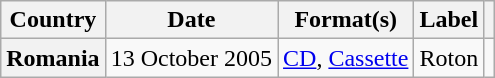<table class="wikitable plainrowheaders">
<tr>
<th scope="col">Country</th>
<th scope="col">Date</th>
<th scope="col">Format(s)</th>
<th scope="col">Label</th>
<th scope="col"></th>
</tr>
<tr>
<th>Romania</th>
<td>13 October 2005</td>
<td><a href='#'>CD</a>, <a href='#'>Cassette</a></td>
<td>Roton</td>
<td></td>
</tr>
</table>
